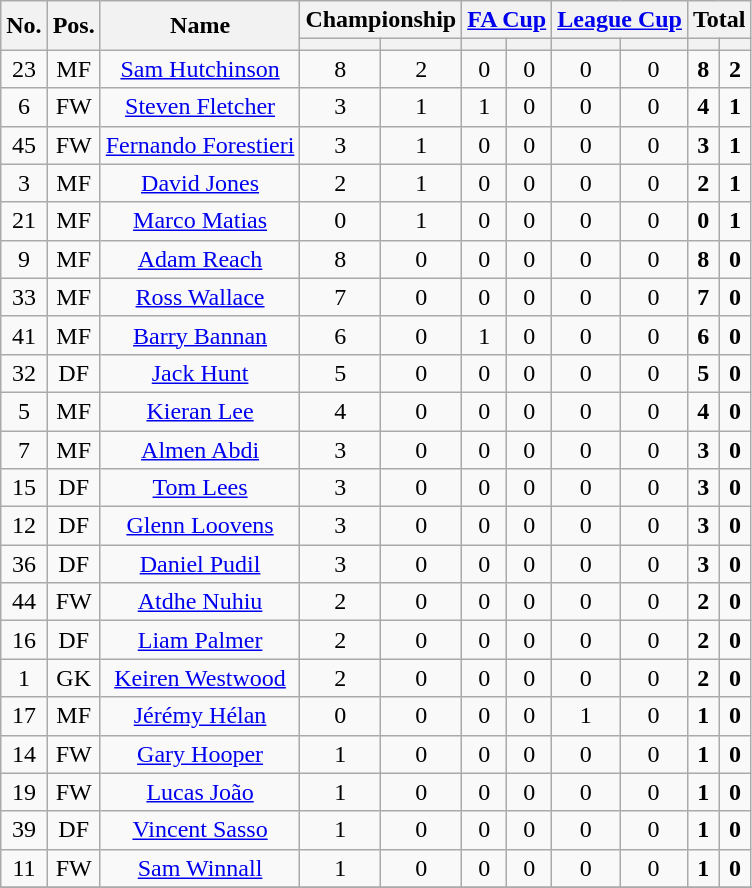<table class="wikitable sortable" style="text-align: center;">
<tr>
<th rowspan=2>No.</th>
<th rowspan=2>Pos.</th>
<th rowspan=2>Name</th>
<th colspan=2>Championship</th>
<th colspan=2><a href='#'>FA Cup</a></th>
<th colspan=2><a href='#'>League Cup</a></th>
<th colspan=2><strong>Total</strong></th>
</tr>
<tr>
<th></th>
<th></th>
<th></th>
<th></th>
<th></th>
<th></th>
<th></th>
<th></th>
</tr>
<tr>
<td>23</td>
<td>MF</td>
<td><a href='#'>Sam Hutchinson</a></td>
<td>8</td>
<td>2</td>
<td>0</td>
<td>0</td>
<td>0</td>
<td>0</td>
<td><strong>8</strong></td>
<td><strong>2</strong></td>
</tr>
<tr>
<td>6</td>
<td>FW</td>
<td><a href='#'>Steven Fletcher</a></td>
<td>3</td>
<td>1</td>
<td>1</td>
<td>0</td>
<td>0</td>
<td>0</td>
<td><strong>4</strong></td>
<td><strong>1</strong></td>
</tr>
<tr>
<td>45</td>
<td>FW</td>
<td><a href='#'>Fernando Forestieri</a></td>
<td>3</td>
<td>1</td>
<td>0</td>
<td>0</td>
<td>0</td>
<td>0</td>
<td><strong>3</strong></td>
<td><strong>1</strong></td>
</tr>
<tr>
<td>3</td>
<td>MF</td>
<td><a href='#'>David Jones</a></td>
<td>2</td>
<td>1</td>
<td>0</td>
<td>0</td>
<td>0</td>
<td>0</td>
<td><strong>2</strong></td>
<td><strong>1</strong></td>
</tr>
<tr>
<td>21</td>
<td>MF</td>
<td><a href='#'>Marco Matias</a></td>
<td>0</td>
<td>1</td>
<td>0</td>
<td>0</td>
<td>0</td>
<td>0</td>
<td><strong>0</strong></td>
<td><strong>1</strong></td>
</tr>
<tr>
<td>9</td>
<td>MF</td>
<td><a href='#'>Adam Reach</a></td>
<td>8</td>
<td>0</td>
<td>0</td>
<td>0</td>
<td>0</td>
<td>0</td>
<td><strong>8</strong></td>
<td><strong>0</strong></td>
</tr>
<tr>
<td>33</td>
<td>MF</td>
<td><a href='#'>Ross Wallace</a></td>
<td>7</td>
<td>0</td>
<td>0</td>
<td>0</td>
<td>0</td>
<td>0</td>
<td><strong>7</strong></td>
<td><strong>0</strong></td>
</tr>
<tr>
<td>41</td>
<td>MF</td>
<td><a href='#'>Barry Bannan</a></td>
<td>6</td>
<td>0</td>
<td>1</td>
<td>0</td>
<td>0</td>
<td>0</td>
<td><strong>6</strong></td>
<td><strong>0</strong></td>
</tr>
<tr>
<td>32</td>
<td>DF</td>
<td><a href='#'>Jack Hunt</a></td>
<td>5</td>
<td>0</td>
<td>0</td>
<td>0</td>
<td>0</td>
<td>0</td>
<td><strong>5</strong></td>
<td><strong>0</strong></td>
</tr>
<tr>
<td>5</td>
<td>MF</td>
<td><a href='#'>Kieran Lee</a></td>
<td>4</td>
<td>0</td>
<td>0</td>
<td>0</td>
<td>0</td>
<td>0</td>
<td><strong>4</strong></td>
<td><strong>0</strong></td>
</tr>
<tr>
<td>7</td>
<td>MF</td>
<td><a href='#'>Almen Abdi</a></td>
<td>3</td>
<td>0</td>
<td>0</td>
<td>0</td>
<td>0</td>
<td>0</td>
<td><strong>3</strong></td>
<td><strong>0</strong></td>
</tr>
<tr>
<td>15</td>
<td>DF</td>
<td><a href='#'>Tom Lees</a></td>
<td>3</td>
<td>0</td>
<td>0</td>
<td>0</td>
<td>0</td>
<td>0</td>
<td><strong>3</strong></td>
<td><strong>0</strong></td>
</tr>
<tr>
<td>12</td>
<td>DF</td>
<td><a href='#'>Glenn Loovens</a></td>
<td>3</td>
<td>0</td>
<td>0</td>
<td>0</td>
<td>0</td>
<td>0</td>
<td><strong>3</strong></td>
<td><strong>0</strong></td>
</tr>
<tr>
<td>36</td>
<td>DF</td>
<td><a href='#'>Daniel Pudil</a></td>
<td>3</td>
<td>0</td>
<td>0</td>
<td>0</td>
<td>0</td>
<td>0</td>
<td><strong>3</strong></td>
<td><strong>0</strong></td>
</tr>
<tr>
<td>44</td>
<td>FW</td>
<td><a href='#'>Atdhe Nuhiu</a></td>
<td>2</td>
<td>0</td>
<td>0</td>
<td>0</td>
<td>0</td>
<td>0</td>
<td><strong>2</strong></td>
<td><strong>0</strong></td>
</tr>
<tr>
<td>16</td>
<td>DF</td>
<td><a href='#'>Liam Palmer</a></td>
<td>2</td>
<td>0</td>
<td>0</td>
<td>0</td>
<td>0</td>
<td>0</td>
<td><strong>2</strong></td>
<td><strong>0</strong></td>
</tr>
<tr>
<td>1</td>
<td>GK</td>
<td><a href='#'>Keiren Westwood</a></td>
<td>2</td>
<td>0</td>
<td>0</td>
<td>0</td>
<td>0</td>
<td>0</td>
<td><strong>2</strong></td>
<td><strong>0</strong></td>
</tr>
<tr>
<td>17</td>
<td>MF</td>
<td><a href='#'>Jérémy Hélan</a></td>
<td>0</td>
<td>0</td>
<td>0</td>
<td>0</td>
<td>1</td>
<td>0</td>
<td><strong>1</strong></td>
<td><strong>0</strong></td>
</tr>
<tr>
<td>14</td>
<td>FW</td>
<td><a href='#'>Gary Hooper</a></td>
<td>1</td>
<td>0</td>
<td>0</td>
<td>0</td>
<td>0</td>
<td>0</td>
<td><strong>1</strong></td>
<td><strong>0</strong></td>
</tr>
<tr>
<td>19</td>
<td>FW</td>
<td><a href='#'>Lucas João</a></td>
<td>1</td>
<td>0</td>
<td>0</td>
<td>0</td>
<td>0</td>
<td>0</td>
<td><strong>1</strong></td>
<td><strong>0</strong></td>
</tr>
<tr>
<td>39</td>
<td>DF</td>
<td><a href='#'>Vincent Sasso</a></td>
<td>1</td>
<td>0</td>
<td>0</td>
<td>0</td>
<td>0</td>
<td>0</td>
<td><strong>1</strong></td>
<td><strong>0</strong></td>
</tr>
<tr>
<td>11</td>
<td>FW</td>
<td><a href='#'>Sam Winnall</a></td>
<td>1</td>
<td>0</td>
<td>0</td>
<td>0</td>
<td>0</td>
<td>0</td>
<td><strong>1</strong></td>
<td><strong>0</strong></td>
</tr>
<tr>
</tr>
</table>
